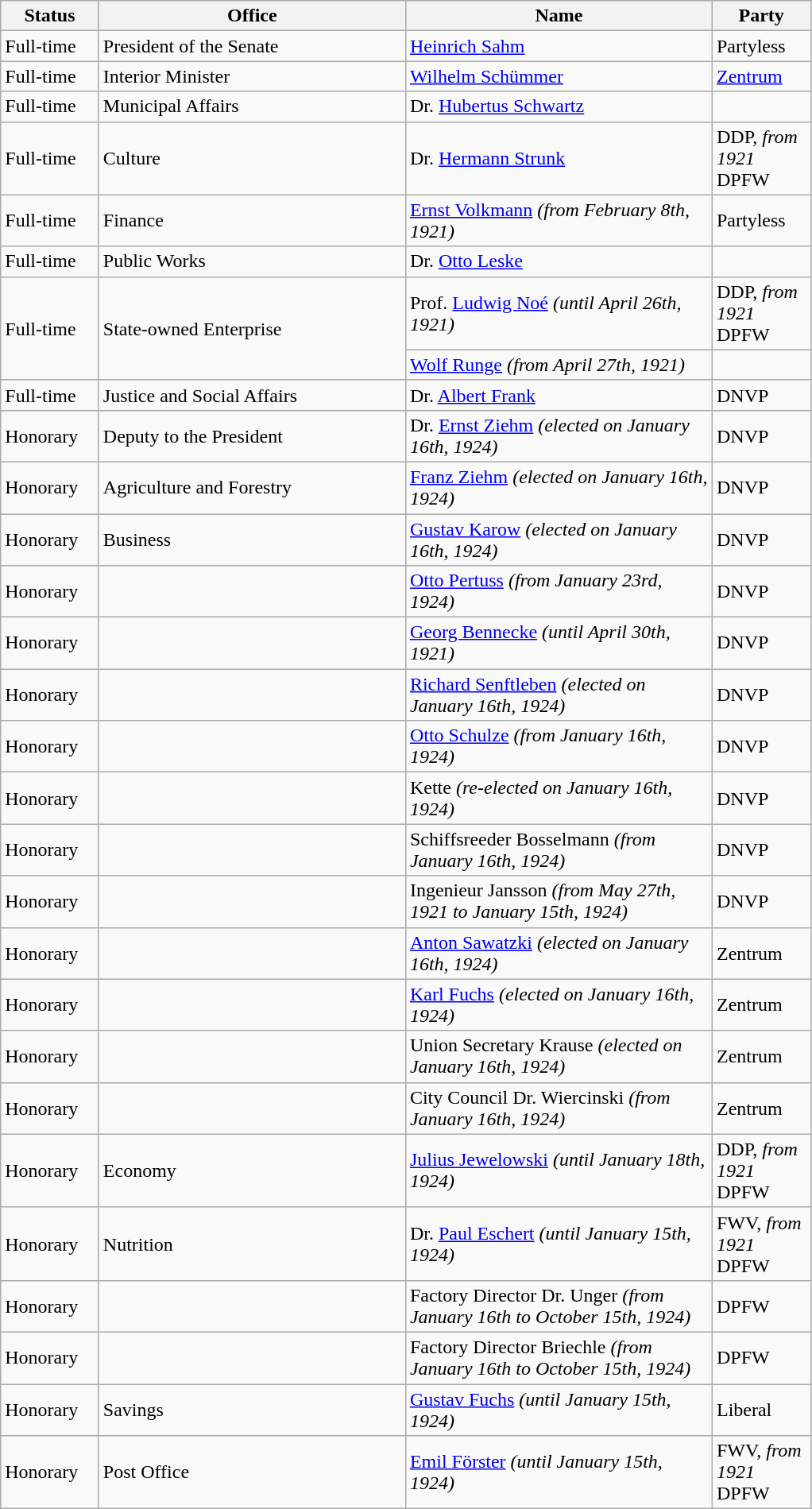<table class="wikitable">
<tr>
<th width="75" bgcolor="#FFDEAD" align="left">Status</th>
<th width="250" bgcolor="#FFDEAD" align="left">Office</th>
<th width="250" bgcolor="#FFDEAD" align="left">Name</th>
<th width="75" bgcolor="#FFDEAD" align="left">Party</th>
</tr>
<tr ---->
<td>Full-time</td>
<td>President of the Senate</td>
<td><a href='#'>Heinrich Sahm</a></td>
<td>Partyless</td>
</tr>
<tr ---->
<td>Full-time</td>
<td>Interior Minister</td>
<td><a href='#'>Wilhelm Schümmer</a></td>
<td><a href='#'>Zentrum</a></td>
</tr>
<tr ---->
<td>Full-time</td>
<td>Municipal Affairs</td>
<td>Dr. <a href='#'>Hubertus Schwartz</a></td>
<td></td>
</tr>
<tr ---->
<td>Full-time</td>
<td>Culture</td>
<td>Dr. <a href='#'>Hermann Strunk</a></td>
<td>DDP, <em>from 1921</em> DPFW</td>
</tr>
<tr ---->
<td>Full-time</td>
<td>Finance</td>
<td><a href='#'>Ernst Volkmann</a> <em>(from February 8th, 1921)</em></td>
<td>Partyless</td>
</tr>
<tr ---->
<td>Full-time</td>
<td>Public Works</td>
<td>Dr. <a href='#'>Otto Leske</a></td>
<td></td>
</tr>
<tr ---->
<td rowspan="2">Full-time</td>
<td rowspan="2">State-owned Enterprise</td>
<td>Prof. <a href='#'>Ludwig Noé</a> <em>(until April 26th, 1921)</em></td>
<td>DDP, <em>from 1921</em> DPFW</td>
</tr>
<tr>
<td><a href='#'>Wolf Runge</a> <em>(from April 27th, 1921)</em></td>
<td></td>
</tr>
<tr ---->
<td>Full-time</td>
<td>Justice and Social Affairs</td>
<td>Dr. <a href='#'>Albert Frank</a></td>
<td>DNVP</td>
</tr>
<tr ---->
<td>Honorary</td>
<td>Deputy to the President</td>
<td>Dr. <a href='#'>Ernst Ziehm</a> <em>(elected on January 16th, 1924)</em></td>
<td>DNVP</td>
</tr>
<tr ---->
<td>Honorary</td>
<td>Agriculture and Forestry</td>
<td><a href='#'>Franz Ziehm</a> <em>(elected on January 16th, 1924)</em></td>
<td>DNVP</td>
</tr>
<tr ---->
<td>Honorary</td>
<td>Business</td>
<td><a href='#'>Gustav Karow</a> <em>(elected on January 16th, 1924)</em></td>
<td>DNVP</td>
</tr>
<tr ---->
<td>Honorary</td>
<td></td>
<td><a href='#'>Otto Pertuss</a> <em>(from January 23rd, 1924)</em></td>
<td>DNVP</td>
</tr>
<tr ---->
<td>Honorary</td>
<td></td>
<td><a href='#'>Georg Bennecke</a> <em>(until April 30th, 1921)</em></td>
<td>DNVP</td>
</tr>
<tr ---->
<td>Honorary</td>
<td></td>
<td><a href='#'>Richard Senftleben</a> <em>(elected on January 16th, 1924)</em></td>
<td>DNVP</td>
</tr>
<tr ---->
<td>Honorary</td>
<td></td>
<td><a href='#'>Otto Schulze</a> <em>(from January 16th, 1924)</em></td>
<td>DNVP</td>
</tr>
<tr ---->
<td>Honorary</td>
<td></td>
<td>Kette <em>(re-elected on January 16th, 1924)</em></td>
<td>DNVP</td>
</tr>
<tr ---->
<td>Honorary</td>
<td></td>
<td>Schiffsreeder Bosselmann <em>(from January 16th, 1924)</em></td>
<td>DNVP</td>
</tr>
<tr ---->
<td>Honorary</td>
<td></td>
<td>Ingenieur Jansson <em>(from May 27th, 1921 to January 15th, 1924)</em></td>
<td>DNVP</td>
</tr>
<tr ---->
<td>Honorary</td>
<td></td>
<td><a href='#'>Anton Sawatzki</a> <em>(elected on January 16th, 1924)</em></td>
<td>Zentrum</td>
</tr>
<tr ---->
<td>Honorary</td>
<td></td>
<td><a href='#'>Karl Fuchs</a> <em>(elected on January 16th, 1924)</em></td>
<td>Zentrum</td>
</tr>
<tr ---->
<td>Honorary</td>
<td></td>
<td>Union Secretary Krause <em>(elected on January 16th, 1924)</em></td>
<td>Zentrum</td>
</tr>
<tr ---->
<td>Honorary</td>
<td></td>
<td>City Council Dr. Wiercinski <em>(from January 16th, 1924)</em></td>
<td>Zentrum</td>
</tr>
<tr ---->
<td>Honorary</td>
<td>Economy</td>
<td><a href='#'>Julius Jewelowski</a> <em>(until January 18th, 1924)</em></td>
<td>DDP, <em>from 1921</em> DPFW</td>
</tr>
<tr ---->
<td>Honorary</td>
<td>Nutrition</td>
<td>Dr. <a href='#'>Paul Eschert</a> <em>(until January 15th, 1924)</em></td>
<td>FWV, <em>from 1921</em> DPFW</td>
</tr>
<tr ---->
<td>Honorary</td>
<td></td>
<td>Factory Director Dr. Unger <em>(from January 16th to October 15th, 1924)</em></td>
<td>DPFW</td>
</tr>
<tr ---->
<td>Honorary</td>
<td></td>
<td>Factory Director Briechle <em>(from January 16th to October 15th, 1924)</em></td>
<td>DPFW</td>
</tr>
<tr ---->
<td>Honorary</td>
<td>Savings</td>
<td><a href='#'>Gustav Fuchs</a> <em>(until January 15th, 1924)</em></td>
<td>Liberal</td>
</tr>
<tr ---->
<td>Honorary</td>
<td>Post Office</td>
<td><a href='#'>Emil Förster</a> <em>(until January 15th, 1924)</em></td>
<td>FWV, <em>from 1921</em> DPFW</td>
</tr>
</table>
